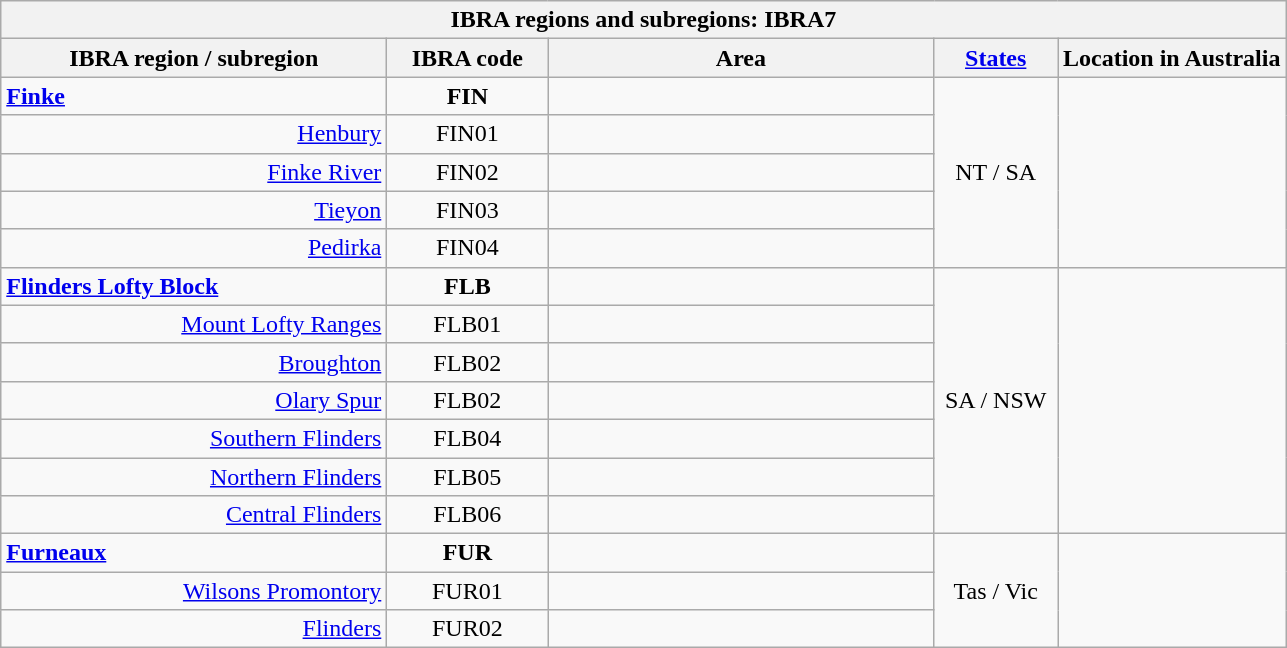<table class="wikitable sortable">
<tr>
<th rowwidth=100px colspan=5>IBRA regions and subregions: IBRA7</th>
</tr>
<tr>
<th scope="col" style="width:250px;">IBRA region / subregion</th>
<th scope="col" style="width:100px;">IBRA code</th>
<th scope="col" style="width:250px;">Area</th>
<th scope="col" style="width:75px;"><a href='#'>States</a></th>
<th>Location in Australia</th>
</tr>
<tr>
<td><strong><a href='#'>Finke</a></strong></td>
<td style="text-align:center;"><strong>FIN</strong></td>
<td align="right"><strong></strong></td>
<td style="text-align:center;" rowspan="5">NT / SA</td>
<td style="text-align:center;" rowspan="5"></td>
</tr>
<tr>
<td align="right"><a href='#'>Henbury</a></td>
<td style="text-align:center;">FIN01</td>
<td align="right"></td>
</tr>
<tr>
<td align="right"><a href='#'>Finke River</a></td>
<td style="text-align:center;">FIN02</td>
<td align="right"></td>
</tr>
<tr>
<td align="right"><a href='#'>Tieyon</a></td>
<td style="text-align:center;">FIN03</td>
<td align="right"></td>
</tr>
<tr>
<td align="right"><a href='#'>Pedirka</a></td>
<td style="text-align:center;">FIN04</td>
<td align="right"></td>
</tr>
<tr>
<td><strong><a href='#'>Flinders Lofty Block</a></strong></td>
<td style="text-align:center;"><strong>FLB</strong></td>
<td align="right"><strong></strong></td>
<td style="text-align:center;" rowspan="7">SA / NSW</td>
<td style="text-align:center;" rowspan="7"></td>
</tr>
<tr>
<td align="right"><a href='#'>Mount Lofty Ranges</a></td>
<td style="text-align:center;">FLB01</td>
<td align="right"></td>
</tr>
<tr>
<td align="right"><a href='#'>Broughton</a></td>
<td style="text-align:center;">FLB02</td>
<td align="right"></td>
</tr>
<tr>
<td align="right"><a href='#'>Olary Spur</a></td>
<td style="text-align:center;">FLB02</td>
<td align="right"></td>
</tr>
<tr>
<td align="right"><a href='#'>Southern Flinders</a></td>
<td style="text-align:center;">FLB04</td>
<td align="right"></td>
</tr>
<tr>
<td align="right"><a href='#'>Northern Flinders</a></td>
<td style="text-align:center;">FLB05</td>
<td align="right"></td>
</tr>
<tr>
<td align="right"><a href='#'>Central Flinders</a></td>
<td style="text-align:center;">FLB06</td>
<td align="right"></td>
</tr>
<tr>
<td><strong><a href='#'>Furneaux</a></strong></td>
<td style="text-align:center;"><strong>FUR</strong></td>
<td align="right"><strong></strong></td>
<td style="text-align:center;" rowspan="3">Tas / Vic</td>
<td style="text-align:center;" rowspan="3"></td>
</tr>
<tr>
<td align="right"><a href='#'>Wilsons Promontory</a></td>
<td style="text-align:center;">FUR01</td>
<td align="right"></td>
</tr>
<tr>
<td align="right"><a href='#'>Flinders</a></td>
<td style="text-align:center;">FUR02</td>
<td align="right"></td>
</tr>
</table>
